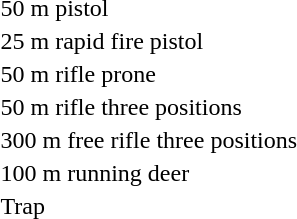<table>
<tr>
<td>50 m pistol <br></td>
<td></td>
<td></td>
<td></td>
</tr>
<tr>
<td>25 m rapid fire pistol <br></td>
<td></td>
<td></td>
<td></td>
</tr>
<tr>
<td>50 m rifle prone <br></td>
<td></td>
<td></td>
<td></td>
</tr>
<tr>
<td>50 m rifle three positions <br></td>
<td></td>
<td></td>
<td></td>
</tr>
<tr>
<td>300 m free rifle three positions <br></td>
<td></td>
<td></td>
<td></td>
</tr>
<tr>
<td>100 m running deer <br></td>
<td></td>
<td></td>
<td></td>
</tr>
<tr>
<td>Trap <br></td>
<td></td>
<td></td>
<td></td>
</tr>
</table>
